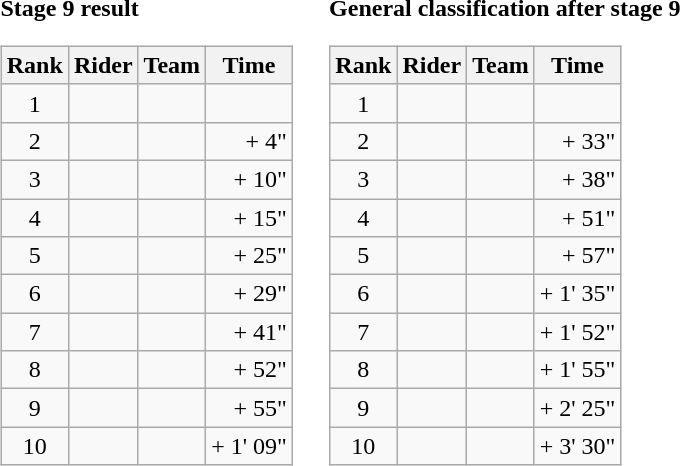<table>
<tr>
<td><strong>Stage 9 result</strong><br><table class="wikitable">
<tr>
<th scope="col">Rank</th>
<th scope="col">Rider</th>
<th scope="col">Team</th>
<th scope="col">Time</th>
</tr>
<tr>
<td style="text-align:center;">1</td>
<td></td>
<td></td>
<td style="text-align:right;"></td>
</tr>
<tr>
<td style="text-align:center;">2</td>
<td></td>
<td></td>
<td style="text-align:right;">+ 4"</td>
</tr>
<tr>
<td style="text-align:center;">3</td>
<td></td>
<td></td>
<td style="text-align:right;">+ 10"</td>
</tr>
<tr>
<td style="text-align:center;">4</td>
<td></td>
<td></td>
<td style="text-align:right;">+ 15"</td>
</tr>
<tr>
<td style="text-align:center;">5</td>
<td></td>
<td></td>
<td style="text-align:right;">+ 25"</td>
</tr>
<tr>
<td style="text-align:center;">6</td>
<td></td>
<td></td>
<td style="text-align:right;">+ 29"</td>
</tr>
<tr>
<td style="text-align:center;">7</td>
<td></td>
<td></td>
<td style="text-align:right;">+ 41"</td>
</tr>
<tr>
<td style="text-align:center;">8</td>
<td></td>
<td></td>
<td style="text-align:right;">+ 52"</td>
</tr>
<tr>
<td style="text-align:center;">9</td>
<td></td>
<td></td>
<td style="text-align:right;">+ 55"</td>
</tr>
<tr>
<td style="text-align:center;">10</td>
<td></td>
<td></td>
<td style="text-align:right;">+ 1' 09"</td>
</tr>
</table>
</td>
<td></td>
<td><strong>General classification after stage 9</strong><br><table class="wikitable">
<tr>
<th scope="col">Rank</th>
<th scope="col">Rider</th>
<th scope="col">Team</th>
<th scope="col">Time</th>
</tr>
<tr>
<td style="text-align:center;">1</td>
<td></td>
<td></td>
<td style="text-align:right;"></td>
</tr>
<tr>
<td style="text-align:center;">2</td>
<td></td>
<td></td>
<td style="text-align:right;">+ 33"</td>
</tr>
<tr>
<td style="text-align:center;">3</td>
<td></td>
<td></td>
<td style="text-align:right;">+ 38"</td>
</tr>
<tr>
<td style="text-align:center;">4</td>
<td></td>
<td></td>
<td style="text-align:right;">+ 51"</td>
</tr>
<tr>
<td style="text-align:center;">5</td>
<td></td>
<td></td>
<td style="text-align:right;">+ 57"</td>
</tr>
<tr>
<td style="text-align:center;">6</td>
<td></td>
<td></td>
<td style="text-align:right;">+ 1' 35"</td>
</tr>
<tr>
<td style="text-align:center;">7</td>
<td></td>
<td></td>
<td style="text-align:right;">+ 1' 52"</td>
</tr>
<tr>
<td style="text-align:center;">8</td>
<td></td>
<td></td>
<td style="text-align:right;">+ 1' 55"</td>
</tr>
<tr>
<td style="text-align:center;">9</td>
<td></td>
<td></td>
<td style="text-align:right;">+ 2' 25"</td>
</tr>
<tr>
<td style="text-align:center;">10</td>
<td></td>
<td></td>
<td style="text-align:right;">+ 3' 30"</td>
</tr>
</table>
</td>
</tr>
</table>
